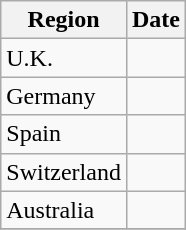<table class="wikitable">
<tr>
<th>Region</th>
<th>Date</th>
</tr>
<tr>
<td>U.K.</td>
<td></td>
</tr>
<tr>
<td>Germany</td>
<td></td>
</tr>
<tr>
<td>Spain</td>
<td></td>
</tr>
<tr>
<td>Switzerland</td>
<td></td>
</tr>
<tr>
<td>Australia</td>
<td></td>
</tr>
<tr>
</tr>
</table>
